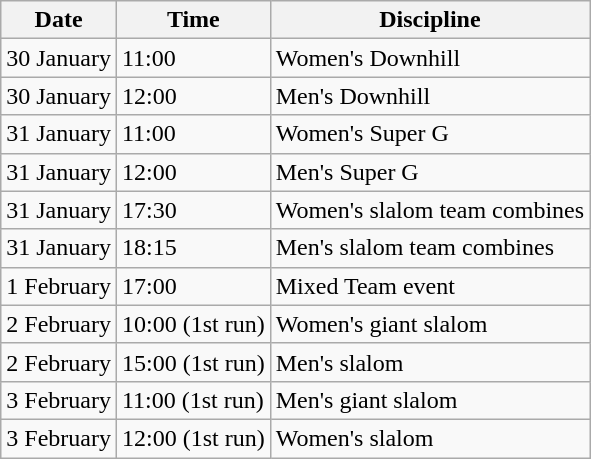<table class="wikitable">
<tr>
<th>Date</th>
<th>Time</th>
<th>Discipline</th>
</tr>
<tr>
<td>30 January</td>
<td>11:00</td>
<td>Women's Downhill</td>
</tr>
<tr>
<td>30 January</td>
<td>12:00</td>
<td>Men's Downhill</td>
</tr>
<tr>
<td>31 January</td>
<td>11:00</td>
<td>Women's Super G</td>
</tr>
<tr>
<td>31 January</td>
<td>12:00</td>
<td>Men's Super G</td>
</tr>
<tr>
<td>31 January</td>
<td>17:30</td>
<td>Women's slalom team combines</td>
</tr>
<tr>
<td>31 January</td>
<td>18:15</td>
<td>Men's slalom team combines</td>
</tr>
<tr>
<td>1 February</td>
<td>17:00</td>
<td>Mixed Team event</td>
</tr>
<tr>
<td>2 February</td>
<td>10:00 (1st run)</td>
<td>Women's giant slalom</td>
</tr>
<tr>
<td>2 February</td>
<td>15:00 (1st run)</td>
<td>Men's slalom</td>
</tr>
<tr>
<td>3 February</td>
<td>11:00 (1st run)</td>
<td>Men's giant slalom</td>
</tr>
<tr>
<td>3 February</td>
<td>12:00 (1st run)</td>
<td>Women's slalom</td>
</tr>
</table>
